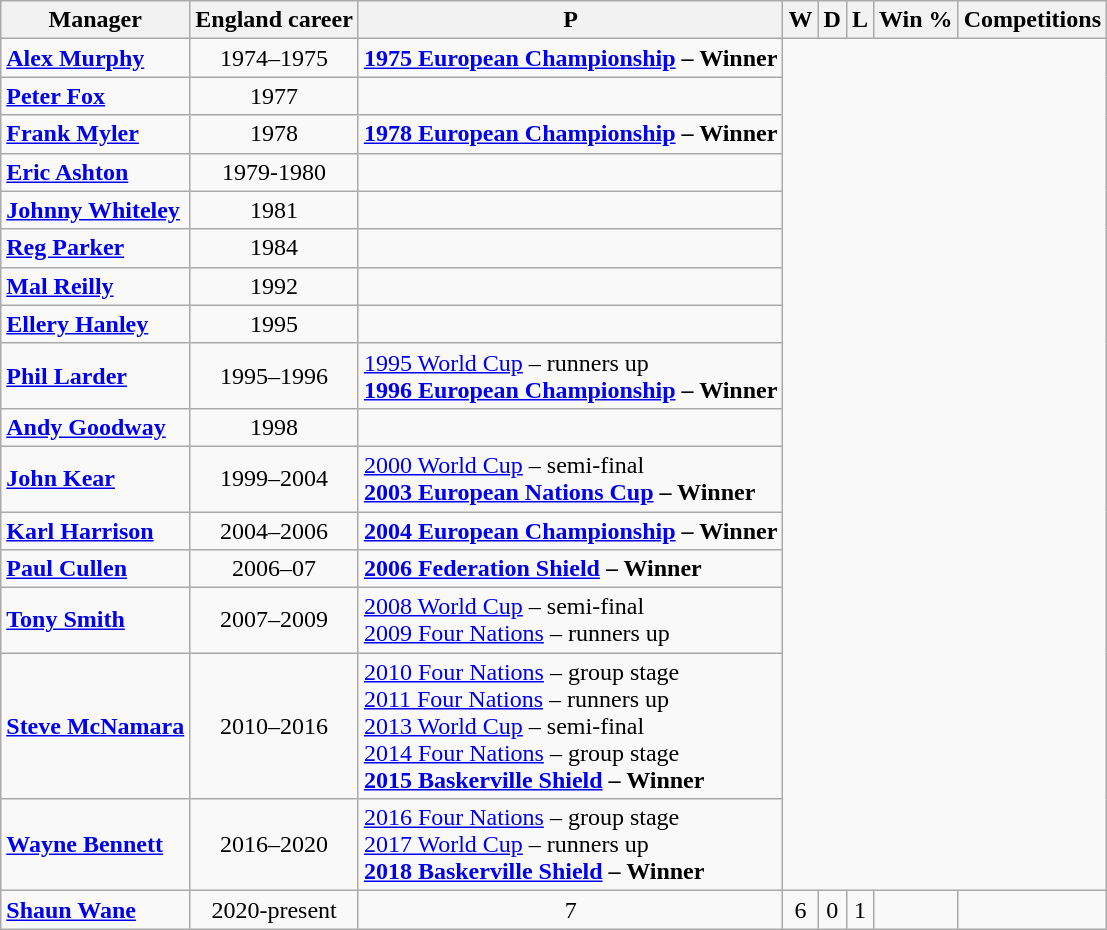<table class="wikitable sortable plainrowheaders" style="text-align:center;">
<tr>
<th scope="col">Manager</th>
<th scope="col">England career</th>
<th scope="col">P</th>
<th scope="col">W</th>
<th scope="col">D</th>
<th scope="col">L</th>
<th scope="col">Win %</th>
<th scope="col">Competitions</th>
</tr>
<tr>
<td align=left> <strong><a href='#'>Alex Murphy</a></strong></td>
<td>1974–1975<br></td>
<td align=left><strong><a href='#'>1975 European Championship</a> – Winner</strong></td>
</tr>
<tr>
<td align=left> <strong><a href='#'>Peter Fox</a></strong></td>
<td>1977<br></td>
<td></td>
</tr>
<tr>
<td align=left> <strong><a href='#'>Frank Myler</a></strong></td>
<td>1978<br></td>
<td align=left><strong><a href='#'>1978 European Championship</a> – Winner</strong></td>
</tr>
<tr>
<td align=left> <strong><a href='#'>Eric Ashton</a></strong></td>
<td>1979-1980<br></td>
<td></td>
</tr>
<tr>
<td align=left> <strong><a href='#'>Johnny Whiteley</a></strong></td>
<td>1981<br></td>
<td></td>
</tr>
<tr>
<td align=left> <strong><a href='#'>Reg Parker</a></strong></td>
<td>1984<br></td>
<td></td>
</tr>
<tr>
<td align=left> <strong><a href='#'>Mal Reilly</a></strong></td>
<td>1992<br></td>
<td></td>
</tr>
<tr>
<td align=left> <strong><a href='#'>Ellery Hanley</a></strong></td>
<td>1995<br></td>
<td></td>
</tr>
<tr>
<td align=left> <strong><a href='#'>Phil Larder</a></strong></td>
<td>1995–1996<br></td>
<td align=left><a href='#'>1995 World Cup</a> – runners up<br> <strong><a href='#'>1996 European Championship</a> – Winner</strong></td>
</tr>
<tr>
<td align=left> <strong><a href='#'>Andy Goodway</a></strong></td>
<td>1998<br></td>
<td></td>
</tr>
<tr>
<td align=left> <strong><a href='#'>John Kear</a></strong></td>
<td>1999–2004<br></td>
<td align=left><a href='#'>2000 World Cup</a> – semi-final<br> <strong><a href='#'>2003 European Nations Cup</a> – Winner</strong></td>
</tr>
<tr>
<td align=left> <strong><a href='#'>Karl Harrison</a></strong></td>
<td>2004–2006<br></td>
<td align=left><strong><a href='#'>2004 European Championship</a> – Winner</strong></td>
</tr>
<tr>
<td align=left> <strong><a href='#'>Paul Cullen</a></strong></td>
<td>2006–07<br></td>
<td align=left><strong><a href='#'>2006 Federation Shield</a> – Winner</strong></td>
</tr>
<tr>
<td align=left> <strong><a href='#'>Tony Smith</a></strong></td>
<td>2007–2009<br></td>
<td align=left><a href='#'>2008 World Cup</a> – semi-final<br><a href='#'>2009 Four Nations</a> – runners up<br></td>
</tr>
<tr>
<td align=left> <strong><a href='#'>Steve McNamara</a></strong></td>
<td>2010–2016<br></td>
<td align=left><a href='#'>2010 Four Nations</a> – group stage<br><a href='#'>2011 Four Nations</a> – runners up<br><a href='#'>2013 World Cup</a> – semi-final<br><a href='#'>2014 Four Nations</a> – group stage<br> <strong><a href='#'>2015 Baskerville Shield</a> – Winner</strong></td>
</tr>
<tr>
<td align=left> <strong><a href='#'>Wayne Bennett</a></strong></td>
<td>2016–2020<br></td>
<td align=left><a href='#'>2016 Four Nations</a> – group stage<br><a href='#'>2017 World Cup</a> – runners up<br><strong><a href='#'>2018 Baskerville Shield</a> – Winner</strong></td>
</tr>
<tr>
<td align=left> <strong><a href='#'>Shaun Wane</a></strong></td>
<td>2020-present</td>
<td>7</td>
<td>6</td>
<td>0</td>
<td>1</td>
<td></td>
<td></td>
</tr>
</table>
